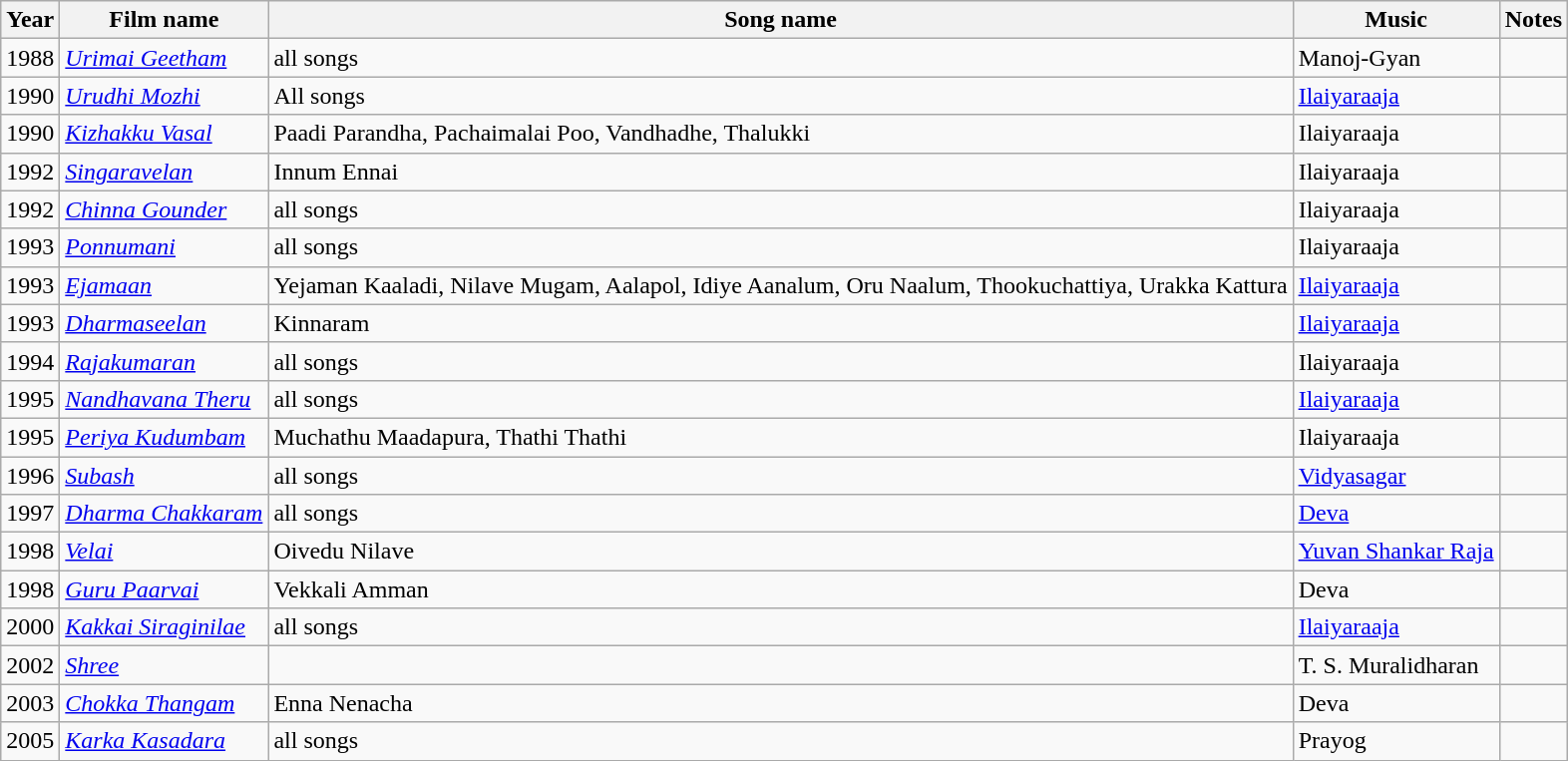<table class="wikitable sortable">
<tr>
<th>Year</th>
<th>Film name</th>
<th>Song name</th>
<th>Music</th>
<th>Notes</th>
</tr>
<tr>
<td>1988</td>
<td><em><a href='#'>Urimai Geetham</a></em></td>
<td>all songs</td>
<td>Manoj-Gyan</td>
<td></td>
</tr>
<tr>
<td>1990</td>
<td><em><a href='#'>Urudhi Mozhi</a></em></td>
<td>All songs</td>
<td><a href='#'>Ilaiyaraaja</a></td>
<td></td>
</tr>
<tr>
<td>1990</td>
<td><em><a href='#'>Kizhakku Vasal</a></em></td>
<td>Paadi Parandha, Pachaimalai Poo, Vandhadhe, Thalukki</td>
<td>Ilaiyaraaja</td>
<td></td>
</tr>
<tr>
<td>1992</td>
<td><em><a href='#'>Singaravelan</a></em></td>
<td>Innum Ennai</td>
<td>Ilaiyaraaja</td>
<td></td>
</tr>
<tr>
<td>1992</td>
<td><em><a href='#'>Chinna Gounder</a></em></td>
<td>all songs</td>
<td>Ilaiyaraaja</td>
<td></td>
</tr>
<tr>
<td>1993</td>
<td><em><a href='#'>Ponnumani</a></em></td>
<td>all songs</td>
<td>Ilaiyaraaja</td>
<td></td>
</tr>
<tr>
<td>1993</td>
<td><em><a href='#'>Ejamaan</a></em></td>
<td>Yejaman Kaaladi, Nilave Mugam, Aalapol, Idiye Aanalum, Oru Naalum, Thookuchattiya, Urakka Kattura</td>
<td><a href='#'>Ilaiyaraaja</a></td>
<td></td>
</tr>
<tr>
<td>1993</td>
<td><em><a href='#'>Dharmaseelan</a></em></td>
<td>Kinnaram</td>
<td><a href='#'>Ilaiyaraaja</a></td>
<td></td>
</tr>
<tr>
<td>1994</td>
<td><em><a href='#'>Rajakumaran</a></em></td>
<td>all songs</td>
<td>Ilaiyaraaja</td>
<td></td>
</tr>
<tr>
<td>1995</td>
<td><em><a href='#'>Nandhavana Theru</a></em></td>
<td>all songs</td>
<td><a href='#'>Ilaiyaraaja</a></td>
<td></td>
</tr>
<tr>
<td>1995</td>
<td><em><a href='#'>Periya Kudumbam</a></em></td>
<td>Muchathu Maadapura, Thathi Thathi</td>
<td>Ilaiyaraaja</td>
<td></td>
</tr>
<tr>
<td>1996</td>
<td><em><a href='#'>Subash</a></em></td>
<td>all songs</td>
<td><a href='#'>Vidyasagar</a></td>
<td></td>
</tr>
<tr>
<td>1997</td>
<td><em><a href='#'>Dharma Chakkaram</a></em></td>
<td>all songs</td>
<td><a href='#'>Deva</a></td>
<td></td>
</tr>
<tr>
<td>1998</td>
<td><em><a href='#'>Velai</a></em></td>
<td>Oivedu Nilave</td>
<td><a href='#'>Yuvan Shankar Raja</a></td>
<td></td>
</tr>
<tr>
<td>1998</td>
<td><em><a href='#'>Guru Paarvai</a></em></td>
<td>Vekkali Amman</td>
<td>Deva</td>
<td></td>
</tr>
<tr>
<td>2000</td>
<td><em><a href='#'>Kakkai Siraginilae</a></em></td>
<td>all songs</td>
<td><a href='#'>Ilaiyaraaja</a></td>
<td></td>
</tr>
<tr>
<td>2002</td>
<td><em><a href='#'>Shree</a></em></td>
<td></td>
<td>T. S. Muralidharan</td>
<td></td>
</tr>
<tr>
<td>2003</td>
<td><em><a href='#'>Chokka Thangam</a></em></td>
<td>Enna Nenacha</td>
<td>Deva</td>
<td></td>
</tr>
<tr>
<td>2005</td>
<td><em><a href='#'>Karka Kasadara</a></em></td>
<td>all songs</td>
<td>Prayog</td>
<td></td>
</tr>
</table>
